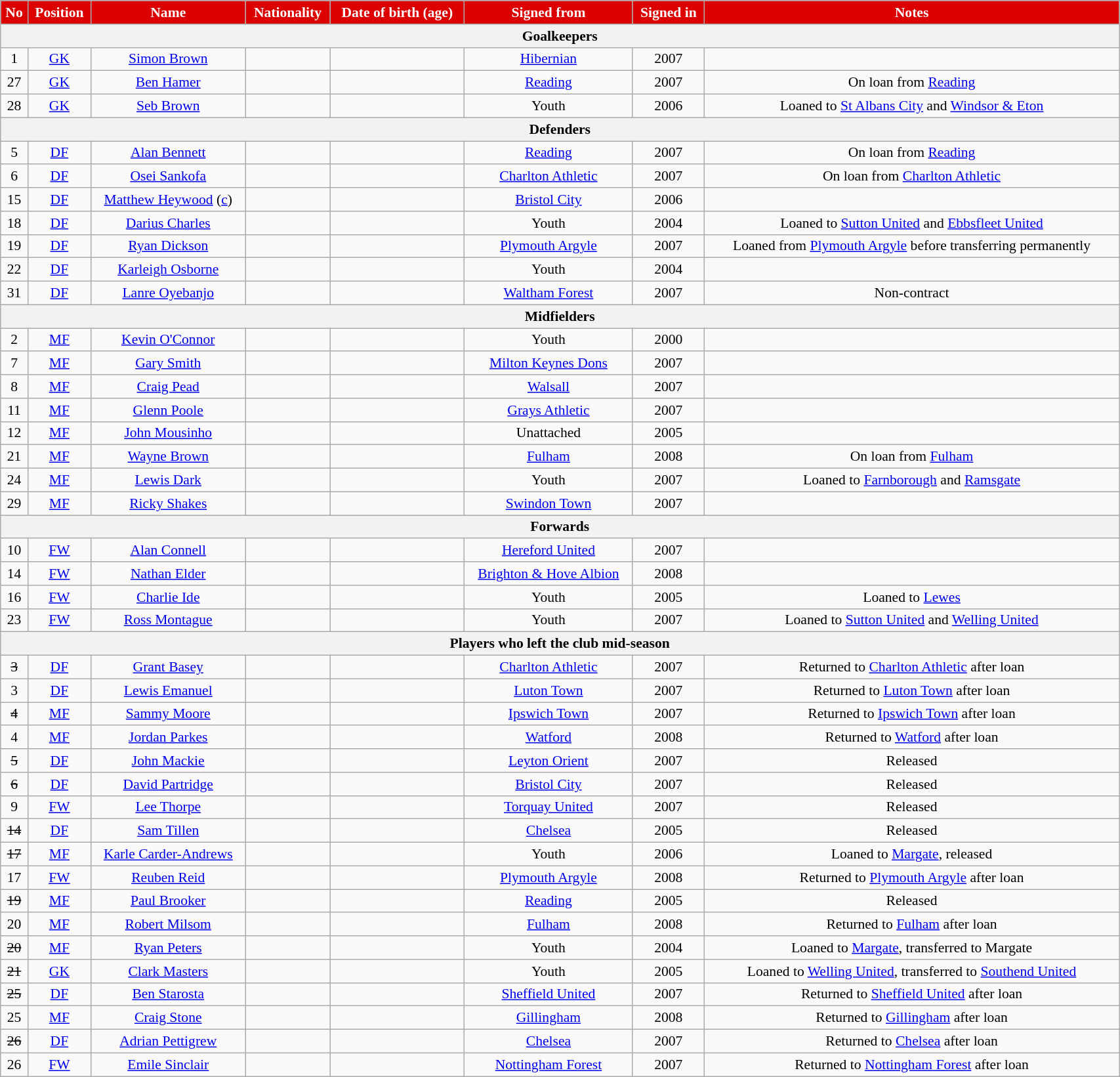<table class="wikitable"  style="text-align:center; font-size:90%; width:90%;">
<tr>
<th style="background:#d00; color:white; text-align:center;">No</th>
<th style="background:#d00; color:white; text-align:center;">Position</th>
<th style="background:#d00; color:white; text-align:center;">Name</th>
<th style="background:#d00; color:white; text-align:center;">Nationality</th>
<th style="background:#d00; color:white; text-align:center;">Date of birth (age)</th>
<th style="background:#d00; color:white; text-align:center;">Signed from</th>
<th style="background:#d00; color:white; text-align:center;">Signed in</th>
<th style="background:#d00; color:white; text-align:center;">Notes</th>
</tr>
<tr>
<th colspan="8">Goalkeepers</th>
</tr>
<tr>
<td>1</td>
<td><a href='#'>GK</a></td>
<td><a href='#'>Simon Brown</a></td>
<td></td>
<td></td>
<td><a href='#'>Hibernian</a></td>
<td>2007</td>
<td></td>
</tr>
<tr>
<td>27</td>
<td><a href='#'>GK</a></td>
<td><a href='#'>Ben Hamer</a></td>
<td></td>
<td></td>
<td><a href='#'>Reading</a></td>
<td>2007</td>
<td>On loan from <a href='#'>Reading</a></td>
</tr>
<tr>
<td>28</td>
<td><a href='#'>GK</a></td>
<td><a href='#'>Seb Brown</a></td>
<td></td>
<td></td>
<td>Youth</td>
<td>2006</td>
<td>Loaned to <a href='#'>St Albans City</a> and <a href='#'>Windsor & Eton</a></td>
</tr>
<tr>
<th colspan="8">Defenders</th>
</tr>
<tr>
<td>5</td>
<td><a href='#'>DF</a></td>
<td><a href='#'>Alan Bennett</a></td>
<td></td>
<td></td>
<td><a href='#'>Reading</a></td>
<td>2007</td>
<td>On loan from <a href='#'>Reading</a></td>
</tr>
<tr>
<td>6</td>
<td><a href='#'>DF</a></td>
<td><a href='#'>Osei Sankofa</a></td>
<td></td>
<td></td>
<td><a href='#'>Charlton Athletic</a></td>
<td>2007</td>
<td>On loan from <a href='#'>Charlton Athletic</a></td>
</tr>
<tr>
<td>15</td>
<td><a href='#'>DF</a></td>
<td><a href='#'>Matthew Heywood</a> (<a href='#'>c</a>)</td>
<td></td>
<td></td>
<td><a href='#'>Bristol City</a></td>
<td>2006</td>
<td></td>
</tr>
<tr>
<td>18</td>
<td><a href='#'>DF</a></td>
<td><a href='#'>Darius Charles</a></td>
<td></td>
<td></td>
<td>Youth</td>
<td>2004</td>
<td>Loaned to <a href='#'>Sutton United</a> and <a href='#'>Ebbsfleet United</a></td>
</tr>
<tr>
<td>19</td>
<td><a href='#'>DF</a></td>
<td><a href='#'>Ryan Dickson</a></td>
<td></td>
<td></td>
<td><a href='#'>Plymouth Argyle</a></td>
<td>2007</td>
<td>Loaned from <a href='#'>Plymouth Argyle</a> before transferring permanently</td>
</tr>
<tr>
<td>22</td>
<td><a href='#'>DF</a></td>
<td><a href='#'>Karleigh Osborne</a></td>
<td></td>
<td></td>
<td>Youth</td>
<td>2004</td>
<td></td>
</tr>
<tr>
<td>31</td>
<td><a href='#'>DF</a></td>
<td><a href='#'>Lanre Oyebanjo</a></td>
<td></td>
<td></td>
<td><a href='#'>Waltham Forest</a></td>
<td>2007</td>
<td>Non-contract</td>
</tr>
<tr>
<th colspan="8">Midfielders</th>
</tr>
<tr>
<td>2</td>
<td><a href='#'>MF</a></td>
<td><a href='#'>Kevin O'Connor</a></td>
<td></td>
<td></td>
<td>Youth</td>
<td>2000</td>
<td></td>
</tr>
<tr>
<td>7</td>
<td><a href='#'>MF</a></td>
<td><a href='#'>Gary Smith</a></td>
<td></td>
<td></td>
<td><a href='#'>Milton Keynes Dons</a></td>
<td>2007</td>
<td></td>
</tr>
<tr>
<td>8</td>
<td><a href='#'>MF</a></td>
<td><a href='#'>Craig Pead</a></td>
<td></td>
<td></td>
<td><a href='#'>Walsall</a></td>
<td>2007</td>
<td></td>
</tr>
<tr>
<td>11</td>
<td><a href='#'>MF</a></td>
<td><a href='#'>Glenn Poole</a></td>
<td></td>
<td></td>
<td><a href='#'>Grays Athletic</a></td>
<td>2007</td>
<td></td>
</tr>
<tr>
<td>12</td>
<td><a href='#'>MF</a></td>
<td><a href='#'>John Mousinho</a></td>
<td></td>
<td></td>
<td>Unattached</td>
<td>2005</td>
<td></td>
</tr>
<tr>
<td>21</td>
<td><a href='#'>MF</a></td>
<td><a href='#'>Wayne Brown</a></td>
<td></td>
<td></td>
<td><a href='#'>Fulham</a></td>
<td>2008</td>
<td>On loan from <a href='#'>Fulham</a></td>
</tr>
<tr>
<td>24</td>
<td><a href='#'>MF</a></td>
<td><a href='#'>Lewis Dark</a></td>
<td></td>
<td></td>
<td>Youth</td>
<td>2007</td>
<td>Loaned to <a href='#'>Farnborough</a> and <a href='#'>Ramsgate</a></td>
</tr>
<tr>
<td>29</td>
<td><a href='#'>MF</a></td>
<td><a href='#'>Ricky Shakes</a></td>
<td></td>
<td></td>
<td><a href='#'>Swindon Town</a></td>
<td>2007</td>
<td></td>
</tr>
<tr>
<th colspan="8">Forwards</th>
</tr>
<tr>
<td>10</td>
<td><a href='#'>FW</a></td>
<td><a href='#'>Alan Connell</a></td>
<td></td>
<td></td>
<td><a href='#'>Hereford United</a></td>
<td>2007</td>
<td></td>
</tr>
<tr>
<td>14</td>
<td><a href='#'>FW</a></td>
<td><a href='#'>Nathan Elder</a></td>
<td></td>
<td></td>
<td><a href='#'>Brighton & Hove Albion</a></td>
<td>2008</td>
<td></td>
</tr>
<tr>
<td>16</td>
<td><a href='#'>FW</a></td>
<td><a href='#'>Charlie Ide</a></td>
<td></td>
<td></td>
<td>Youth</td>
<td>2005</td>
<td>Loaned to <a href='#'>Lewes</a></td>
</tr>
<tr>
<td>23</td>
<td><a href='#'>FW</a></td>
<td><a href='#'>Ross Montague</a></td>
<td></td>
<td></td>
<td>Youth</td>
<td>2007</td>
<td>Loaned to <a href='#'>Sutton United</a> and <a href='#'>Welling United</a></td>
</tr>
<tr>
<th colspan="8">Players who left the club mid-season</th>
</tr>
<tr>
<td><s>3</s></td>
<td><a href='#'>DF</a></td>
<td><a href='#'>Grant Basey</a></td>
<td></td>
<td></td>
<td><a href='#'>Charlton Athletic</a></td>
<td>2007</td>
<td>Returned to <a href='#'>Charlton Athletic</a> after loan</td>
</tr>
<tr>
<td>3</td>
<td><a href='#'>DF</a></td>
<td><a href='#'>Lewis Emanuel</a></td>
<td></td>
<td></td>
<td><a href='#'>Luton Town</a></td>
<td>2007</td>
<td>Returned to <a href='#'>Luton Town</a> after loan</td>
</tr>
<tr>
<td><s>4</s></td>
<td><a href='#'>MF</a></td>
<td><a href='#'>Sammy Moore</a></td>
<td></td>
<td></td>
<td><a href='#'>Ipswich Town</a></td>
<td>2007</td>
<td>Returned to <a href='#'>Ipswich Town</a> after loan</td>
</tr>
<tr>
<td>4</td>
<td><a href='#'>MF</a></td>
<td><a href='#'>Jordan Parkes</a></td>
<td></td>
<td></td>
<td><a href='#'>Watford</a></td>
<td>2008</td>
<td>Returned to <a href='#'>Watford</a> after loan</td>
</tr>
<tr>
<td><s>5</s></td>
<td><a href='#'>DF</a></td>
<td><a href='#'>John Mackie</a></td>
<td></td>
<td></td>
<td><a href='#'>Leyton Orient</a></td>
<td>2007</td>
<td>Released</td>
</tr>
<tr>
<td><s>6</s></td>
<td><a href='#'>DF</a></td>
<td><a href='#'>David Partridge</a></td>
<td></td>
<td></td>
<td><a href='#'>Bristol City</a></td>
<td>2007</td>
<td>Released</td>
</tr>
<tr>
<td>9</td>
<td><a href='#'>FW</a></td>
<td><a href='#'>Lee Thorpe</a></td>
<td></td>
<td></td>
<td><a href='#'>Torquay United</a></td>
<td>2007</td>
<td>Released</td>
</tr>
<tr>
<td><s>14</s></td>
<td><a href='#'>DF</a></td>
<td><a href='#'>Sam Tillen</a></td>
<td></td>
<td></td>
<td><a href='#'>Chelsea</a></td>
<td>2005</td>
<td>Released</td>
</tr>
<tr>
<td><s>17</s></td>
<td><a href='#'>MF</a></td>
<td><a href='#'>Karle Carder-Andrews</a></td>
<td></td>
<td></td>
<td>Youth</td>
<td>2006</td>
<td>Loaned to <a href='#'>Margate</a>, released</td>
</tr>
<tr>
<td>17</td>
<td><a href='#'>FW</a></td>
<td><a href='#'>Reuben Reid</a></td>
<td></td>
<td></td>
<td><a href='#'>Plymouth Argyle</a></td>
<td>2008</td>
<td>Returned to <a href='#'>Plymouth Argyle</a> after loan</td>
</tr>
<tr>
<td><s>19</s></td>
<td><a href='#'>MF</a></td>
<td><a href='#'>Paul Brooker</a></td>
<td></td>
<td></td>
<td><a href='#'>Reading</a></td>
<td>2005</td>
<td>Released</td>
</tr>
<tr>
<td>20</td>
<td><a href='#'>MF</a></td>
<td><a href='#'>Robert Milsom</a></td>
<td></td>
<td></td>
<td><a href='#'>Fulham</a></td>
<td>2008</td>
<td>Returned to <a href='#'>Fulham</a> after loan</td>
</tr>
<tr>
<td><s>20</s></td>
<td><a href='#'>MF</a></td>
<td><a href='#'>Ryan Peters</a></td>
<td></td>
<td></td>
<td>Youth</td>
<td>2004</td>
<td>Loaned to <a href='#'>Margate</a>, transferred to Margate</td>
</tr>
<tr>
<td><s>21</s></td>
<td><a href='#'>GK</a></td>
<td><a href='#'>Clark Masters</a></td>
<td></td>
<td></td>
<td>Youth</td>
<td>2005</td>
<td>Loaned to <a href='#'>Welling United</a>, transferred to <a href='#'>Southend United</a></td>
</tr>
<tr>
<td><s>25</s></td>
<td><a href='#'>DF</a></td>
<td><a href='#'>Ben Starosta</a></td>
<td></td>
<td></td>
<td><a href='#'>Sheffield United</a></td>
<td>2007</td>
<td>Returned to <a href='#'>Sheffield United</a> after loan</td>
</tr>
<tr>
<td>25</td>
<td><a href='#'>MF</a></td>
<td><a href='#'>Craig Stone</a></td>
<td></td>
<td></td>
<td><a href='#'>Gillingham</a></td>
<td>2008</td>
<td>Returned to <a href='#'>Gillingham</a> after loan</td>
</tr>
<tr>
<td><s>26</s></td>
<td><a href='#'>DF</a></td>
<td><a href='#'>Adrian Pettigrew</a></td>
<td></td>
<td></td>
<td><a href='#'>Chelsea</a></td>
<td>2007</td>
<td>Returned to <a href='#'>Chelsea</a> after loan</td>
</tr>
<tr>
<td>26</td>
<td><a href='#'>FW</a></td>
<td><a href='#'>Emile Sinclair</a></td>
<td></td>
<td></td>
<td><a href='#'>Nottingham Forest</a></td>
<td>2007</td>
<td>Returned to <a href='#'>Nottingham Forest</a> after loan</td>
</tr>
</table>
